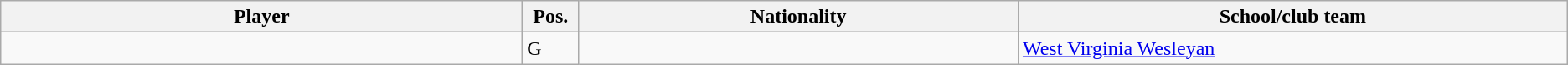<table class="wikitable sortable sortable">
<tr>
<th style="width:19%;">Player</th>
<th style="width:1%;">Pos.</th>
<th style="width:16%;">Nationality</th>
<th style="width:20%;">School/club team</th>
</tr>
<tr>
<td></td>
<td>G</td>
<td></td>
<td><a href='#'>West Virginia Wesleyan</a> </td>
</tr>
</table>
